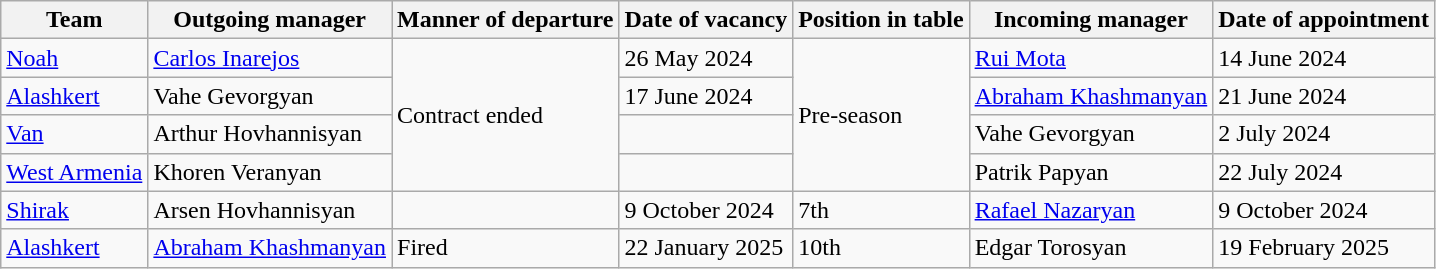<table class="wikitable">
<tr>
<th>Team</th>
<th>Outgoing manager</th>
<th>Manner of departure</th>
<th>Date of vacancy</th>
<th>Position in table</th>
<th>Incoming manager</th>
<th>Date of appointment</th>
</tr>
<tr>
<td><a href='#'>Noah</a></td>
<td><a href='#'>Carlos Inarejos</a></td>
<td rowspan="4">Contract ended</td>
<td>26 May 2024</td>
<td rowspan="4">Pre-season</td>
<td><a href='#'>Rui Mota</a></td>
<td>14 June 2024</td>
</tr>
<tr>
<td><a href='#'>Alashkert</a></td>
<td>Vahe Gevorgyan</td>
<td>17 June 2024</td>
<td><a href='#'>Abraham Khashmanyan</a></td>
<td>21 June 2024</td>
</tr>
<tr>
<td><a href='#'>Van</a></td>
<td>Arthur Hovhannisyan</td>
<td></td>
<td>Vahe Gevorgyan</td>
<td>2 July 2024</td>
</tr>
<tr>
<td><a href='#'>West Armenia</a></td>
<td>Khoren Veranyan</td>
<td></td>
<td>Patrik Papyan</td>
<td>22 July 2024</td>
</tr>
<tr>
<td><a href='#'>Shirak</a></td>
<td>Arsen Hovhannisyan</td>
<td></td>
<td>9 October 2024</td>
<td>7th</td>
<td><a href='#'>Rafael Nazaryan</a></td>
<td>9 October 2024</td>
</tr>
<tr>
<td><a href='#'>Alashkert</a></td>
<td><a href='#'>Abraham Khashmanyan</a></td>
<td>Fired</td>
<td>22 January 2025</td>
<td>10th</td>
<td>Edgar Torosyan</td>
<td>19 February 2025</td>
</tr>
</table>
